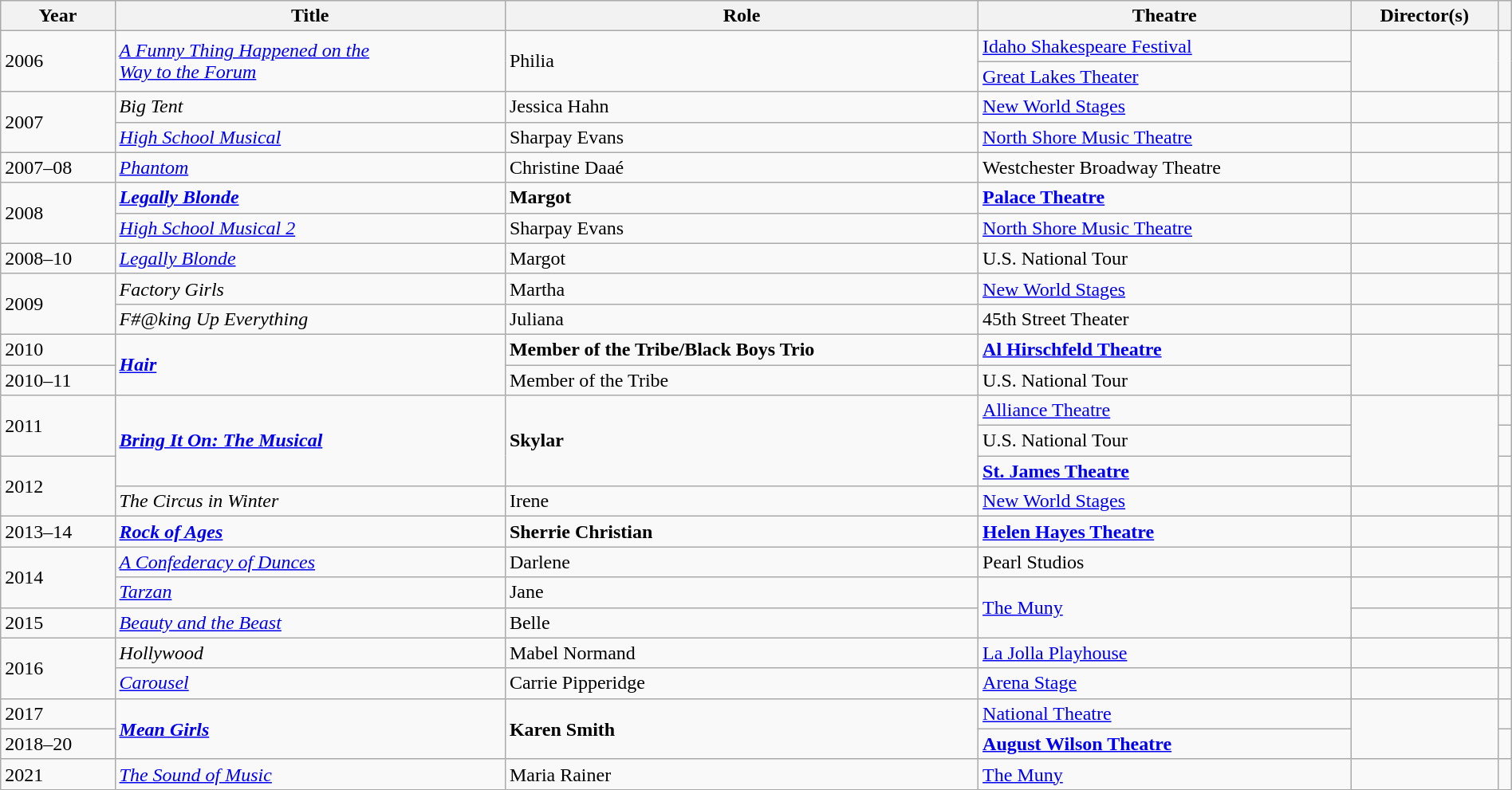<table class="wikitable sortable" style="width:100%;">
<tr>
<th>Year</th>
<th>Title</th>
<th>Role</th>
<th>Theatre</th>
<th>Director(s)</th>
<th></th>
</tr>
<tr>
<td rowspan=2>2006</td>
<td rowspan=2><em><a href='#'>A Funny Thing Happened on the <br>Way to the Forum</a></em></td>
<td rowspan=2>Philia</td>
<td><a href='#'>Idaho Shakespeare Festival</a></td>
<td rowspan=2></td>
<td rowspan=2></td>
</tr>
<tr>
<td><a href='#'>Great Lakes Theater</a></td>
</tr>
<tr>
<td rowspan=2>2007</td>
<td><em>Big Tent</em></td>
<td>Jessica Hahn</td>
<td><a href='#'>New World Stages</a></td>
<td></td>
<td></td>
</tr>
<tr>
<td><em><a href='#'>High School Musical</a></em></td>
<td>Sharpay Evans</td>
<td><a href='#'>North Shore Music Theatre</a></td>
<td></td>
<td></td>
</tr>
<tr>
<td>2007–08</td>
<td><em><a href='#'>Phantom</a></em></td>
<td>Christine Daaé</td>
<td>Westchester Broadway Theatre</td>
<td></td>
<td></td>
</tr>
<tr>
<td rowspan=2>2008</td>
<td><strong><em><a href='#'>Legally Blonde</a></em></strong></td>
<td><strong>Margot</strong> </td>
<td><strong><a href='#'>Palace Theatre</a></strong></td>
<td></td>
<td></td>
</tr>
<tr>
<td><em><a href='#'>High School Musical 2</a></em></td>
<td>Sharpay Evans</td>
<td><a href='#'>North Shore Music Theatre</a></td>
<td></td>
<td></td>
</tr>
<tr>
<td>2008–10</td>
<td><em><a href='#'>Legally Blonde</a></em></td>
<td>Margot </td>
<td>U.S. National Tour</td>
<td></td>
<td></td>
</tr>
<tr>
<td rowspan=2>2009</td>
<td><em>Factory Girls</em></td>
<td>Martha</td>
<td><a href='#'>New World Stages</a></td>
<td></td>
<td></td>
</tr>
<tr>
<td><em>F#@king Up Everything</em></td>
<td>Juliana</td>
<td>45th Street Theater</td>
<td></td>
<td></td>
</tr>
<tr>
<td>2010</td>
<td rowspan=2><strong> <em><a href='#'>Hair</a></em> </strong></td>
<td><strong>Member of the Tribe/Black Boys Trio</strong> </td>
<td><strong><a href='#'>Al Hirschfeld Theatre</a></strong></td>
<td rowspan=2></td>
<td></td>
</tr>
<tr>
<td>2010–11</td>
<td>Member of the Tribe</td>
<td>U.S. National Tour</td>
<td></td>
</tr>
<tr>
<td rowspan=2>2011</td>
<td rowspan=3><strong> <em><a href='#'>Bring It On: The Musical</a></em> </strong></td>
<td rowspan=3><strong>Skylar</strong></td>
<td><a href='#'>Alliance Theatre</a></td>
<td rowspan=3></td>
<td></td>
</tr>
<tr>
<td>U.S. National Tour</td>
<td></td>
</tr>
<tr>
<td rowspan=2>2012</td>
<td><strong><a href='#'>St. James Theatre</a></strong></td>
<td></td>
</tr>
<tr>
<td><em>The Circus in Winter</em></td>
<td>Irene</td>
<td><a href='#'>New World Stages</a></td>
<td></td>
<td></td>
</tr>
<tr>
<td>2013–14</td>
<td><strong> <em><a href='#'>Rock of Ages</a></em> </strong></td>
<td><strong>Sherrie Christian</strong> </td>
<td><strong><a href='#'>Helen Hayes Theatre</a></strong></td>
<td></td>
<td></td>
</tr>
<tr>
<td rowspan=2>2014</td>
<td><em><a href='#'>A Confederacy of Dunces</a></em></td>
<td>Darlene</td>
<td>Pearl Studios</td>
<td></td>
<td></td>
</tr>
<tr>
<td><em><a href='#'>Tarzan</a></em></td>
<td>Jane</td>
<td rowspan=2><a href='#'>The Muny</a></td>
<td></td>
<td></td>
</tr>
<tr>
<td>2015</td>
<td><em><a href='#'>Beauty and the Beast</a></em></td>
<td>Belle</td>
<td></td>
<td></td>
</tr>
<tr>
<td rowspan=2>2016</td>
<td><em>Hollywood</em></td>
<td>Mabel Normand</td>
<td><a href='#'>La Jolla Playhouse</a></td>
<td></td>
<td></td>
</tr>
<tr>
<td><em><a href='#'>Carousel</a></em></td>
<td>Carrie Pipperidge</td>
<td><a href='#'>Arena Stage</a></td>
<td></td>
<td></td>
</tr>
<tr>
<td>2017</td>
<td rowspan=2><strong> <em><a href='#'>Mean Girls</a></em> </strong></td>
<td rowspan=2><strong>Karen Smith</strong></td>
<td><a href='#'>National Theatre</a> </td>
<td rowspan=2></td>
<td></td>
</tr>
<tr>
<td>2018–20</td>
<td><strong><a href='#'>August Wilson Theatre</a></strong></td>
<td></td>
</tr>
<tr>
<td>2021</td>
<td><em><a href='#'>The Sound of Music</a></em></td>
<td>Maria Rainer</td>
<td><a href='#'>The Muny</a></td>
<td></td>
<td></td>
</tr>
</table>
